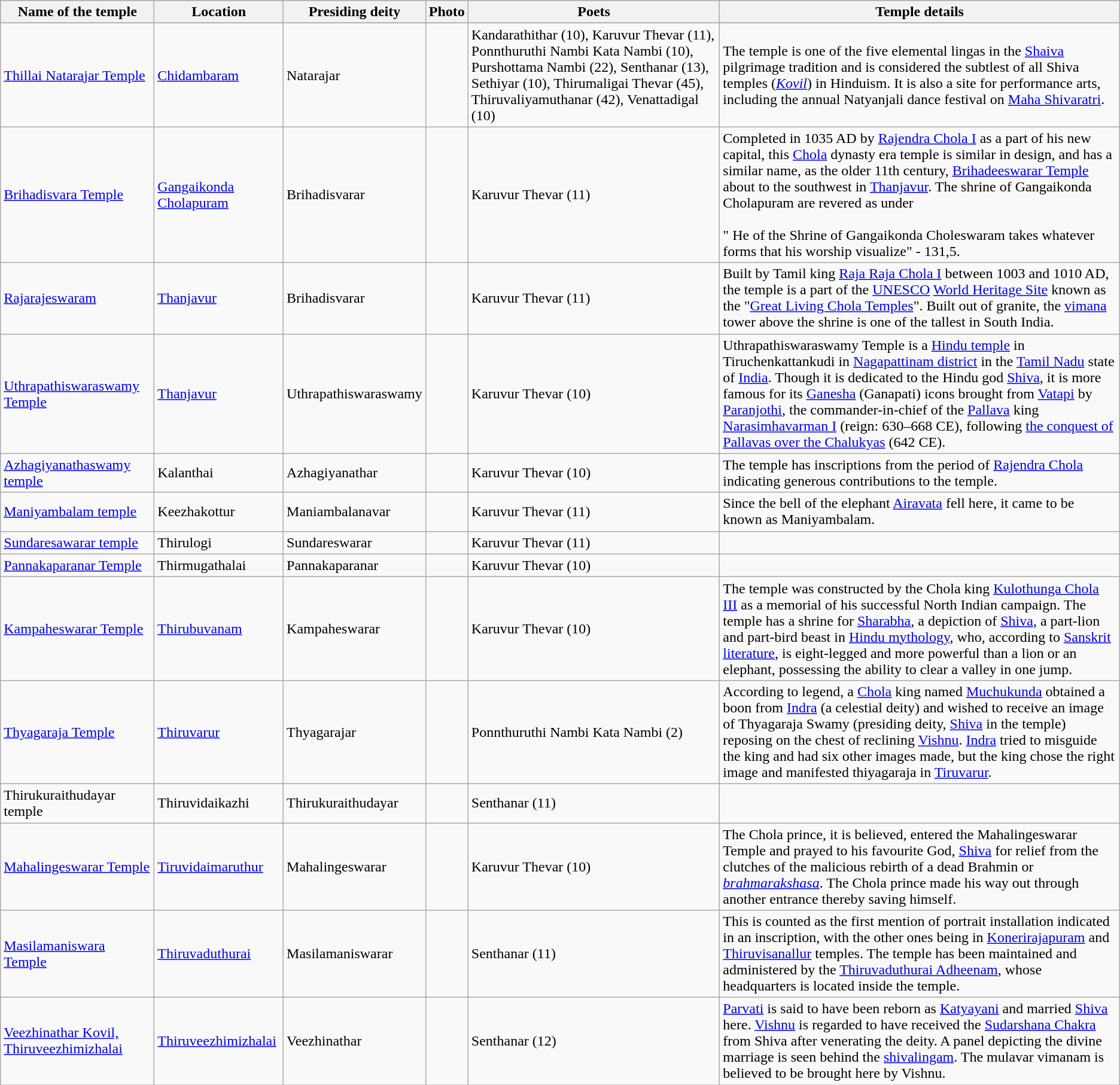<table class="wikitable sortable">
<tr style="background:#FFC569">
<th scope="col"><strong>Name of the temple</strong></th>
<th scope="col"><strong>Location</strong></th>
<th scope="col"><strong>Presiding deity</strong></th>
<th scope="col" class="unsortable"><strong>Photo</strong></th>
<th scope="col"><strong>Poets</strong></th>
<th scope="col"><strong>Temple details</strong></th>
</tr>
<tr align ="center">
</tr>
<tr style="background:#ffe;">
</tr>
<tr>
<td><a href='#'>Thillai Natarajar Temple</a></td>
<td><a href='#'>Chidambaram</a> </td>
<td>Natarajar</td>
<td></td>
<td>Kandarathithar (10), Karuvur Thevar (11), Ponnthuruthi Nambi Kata Nambi (10), Purshottama Nambi (22), Senthanar (13), Sethiyar (10), Thirumaligai Thevar (45), Thiruvaliyamuthanar (42), Venattadigal (10)</td>
<td>The temple is one of the five elemental lingas in the <a href='#'>Shaiva</a> pilgrimage tradition and is considered the subtlest of all Shiva temples (<em><a href='#'>Kovil</a></em>) in Hinduism. It is also a site for performance arts, including the annual Natyanjali dance festival on <a href='#'>Maha Shivaratri</a>.</td>
</tr>
<tr>
<td><a href='#'>Brihadisvara Temple</a></td>
<td><a href='#'>Gangaikonda Cholapuram</a> </td>
<td>Brihadisvarar</td>
<td></td>
<td>Karuvur Thevar (11)</td>
<td>Completed in 1035 AD by <a href='#'>Rajendra Chola I</a> as a part of his new capital, this <a href='#'>Chola</a> dynasty era temple is similar in design, and has a similar name, as the older 11th century, <a href='#'>Brihadeeswarar Temple</a> about  to the southwest in <a href='#'>Thanjavur</a>. The shrine of Gangaikonda Cholapuram are revered as under<br><br>" He of the Shrine of Gangaikonda Choleswaram takes whatever forms that his worship visualize" - 131,5.</td>
</tr>
<tr>
<td><a href='#'>Rajarajeswaram</a></td>
<td><a href='#'>Thanjavur</a> </td>
<td>Brihadisvarar</td>
<td></td>
<td>Karuvur Thevar (11)</td>
<td>Built by Tamil king <a href='#'>Raja Raja Chola I</a> between 1003 and 1010 AD, the temple is a part of the <a href='#'>UNESCO</a> <a href='#'>World Heritage Site</a> known as the "<a href='#'>Great Living Chola Temples</a>". Built out of granite, the <a href='#'>vimana</a> tower above the shrine is one of the tallest in South India.</td>
</tr>
<tr>
<td><a href='#'>Uthrapathiswaraswamy Temple</a></td>
<td><a href='#'>Thanjavur</a> </td>
<td>Uthrapathiswaraswamy</td>
<td></td>
<td>Karuvur Thevar (10)</td>
<td>Uthrapathiswaraswamy Temple is a <a href='#'>Hindu temple</a> in Tiruchenkattankudi in <a href='#'>Nagapattinam district</a> in the <a href='#'>Tamil Nadu</a> state of <a href='#'>India</a>. Though it is dedicated to the Hindu god <a href='#'>Shiva</a>, it is more famous for its <a href='#'>Ganesha</a> (Ganapati) icons brought from <a href='#'>Vatapi</a> by <a href='#'>Paranjothi</a>, the commander-in-chief of the <a href='#'>Pallava</a> king <a href='#'>Narasimhavarman I</a> (reign: 630–668 CE), following <a href='#'>the conquest of Pallavas over the Chalukyas</a> (642 CE).</td>
</tr>
<tr>
<td><a href='#'>Azhagiyanathaswamy temple</a></td>
<td>Kalanthai </td>
<td>Azhagiyanathar</td>
<td></td>
<td>Karuvur Thevar (10)</td>
<td>The temple has inscriptions from the period of <a href='#'>Rajendra Chola</a> indicating generous contributions to the temple.</td>
</tr>
<tr>
<td><a href='#'>Maniyambalam temple</a></td>
<td>Keezhakottur </td>
<td>Maniambalanavar</td>
<td></td>
<td>Karuvur Thevar (11)</td>
<td>Since the bell of the elephant <a href='#'>Airavata</a> fell here, it came to be known as Maniyambalam.</td>
</tr>
<tr>
<td><a href='#'>Sundaresawarar temple</a></td>
<td>Thirulogi </td>
<td>Sundareswarar</td>
<td></td>
<td>Karuvur Thevar (11)</td>
<td></td>
</tr>
<tr>
<td><a href='#'>Pannakaparanar Temple</a></td>
<td>Thirmugathalai </td>
<td>Pannakaparanar</td>
<td></td>
<td>Karuvur Thevar (10)</td>
<td></td>
</tr>
<tr>
<td><a href='#'>Kampaheswarar Temple</a></td>
<td><a href='#'>Thirubuvanam</a> </td>
<td>Kampaheswarar</td>
<td></td>
<td>Karuvur Thevar (10)</td>
<td>The temple was constructed by the Chola king <a href='#'>Kulothunga Chola III</a> as a memorial of his successful North Indian campaign. The temple has a shrine for <a href='#'>Sharabha</a>, a depiction of <a href='#'>Shiva</a>, a part-lion and part-bird beast in <a href='#'>Hindu mythology</a>, who, according to <a href='#'>Sanskrit literature</a>, is eight-legged and more powerful than a lion or an elephant, possessing the ability to clear a valley in one jump.</td>
</tr>
<tr>
<td><a href='#'>Thyagaraja Temple</a></td>
<td><a href='#'>Thiruvarur</a> </td>
<td>Thyagarajar</td>
<td></td>
<td>Ponnthuruthi Nambi Kata Nambi (2)</td>
<td>According to legend, a <a href='#'>Chola</a> king named <a href='#'>Muchukunda</a> obtained a boon from <a href='#'>Indra</a> (a celestial deity) and wished to receive an image of Thyagaraja Swamy (presiding deity, <a href='#'>Shiva</a> in the temple) reposing on the chest of reclining <a href='#'>Vishnu</a>. <a href='#'>Indra</a> tried to misguide the king and had six other images made, but the king chose the right image and manifested thiyagaraja in <a href='#'>Tiruvarur</a>.</td>
</tr>
<tr>
<td>Thirukuraithudayar temple</td>
<td>Thiruvidaikazhi </td>
<td>Thirukuraithudayar</td>
<td></td>
<td>Senthanar (11)</td>
<td></td>
</tr>
<tr>
<td><a href='#'>Mahalingeswarar Temple</a></td>
<td><a href='#'>Tiruvidaimaruthur</a> </td>
<td>Mahalingeswarar</td>
<td></td>
<td>Karuvur Thevar (10)</td>
<td>The Chola prince, it is believed, entered the Mahalingeswarar Temple and prayed to his favourite God, <a href='#'>Shiva</a> for relief from the clutches of the malicious rebirth of a dead Brahmin or <em><a href='#'>brahmarakshasa</a></em>. The Chola prince made his way out through another entrance thereby saving himself.</td>
</tr>
<tr>
<td><a href='#'>Masilamaniswara Temple</a></td>
<td><a href='#'>Thiruvaduthurai</a> </td>
<td>Masilamaniswarar</td>
<td></td>
<td>Senthanar (11)</td>
<td>This is counted as the first mention of portrait installation indicated in an inscription, with the other ones being in <a href='#'>Konerirajapuram</a> and <a href='#'>Thiruvisanallur</a> temples. The temple has been maintained and administered by the <a href='#'>Thiruvaduthurai Adheenam</a>, whose headquarters is located inside the temple.</td>
</tr>
<tr>
<td><a href='#'>Veezhinathar Kovil, Thiruveezhimizhalai</a></td>
<td><a href='#'>Thiruveezhimizhalai</a> </td>
<td>Veezhinathar</td>
<td></td>
<td>Senthanar (12)</td>
<td><a href='#'>Parvati</a> is said to have been reborn as <a href='#'>Katyayani</a> and married <a href='#'>Shiva</a> here. <a href='#'>Vishnu</a> is regarded to have received the <a href='#'>Sudarshana Chakra</a> from Shiva after venerating the deity. A panel depicting the divine marriage is seen behind the <a href='#'>shivalingam</a>. The mulavar vimanam is believed to be brought here by Vishnu.</td>
</tr>
</table>
